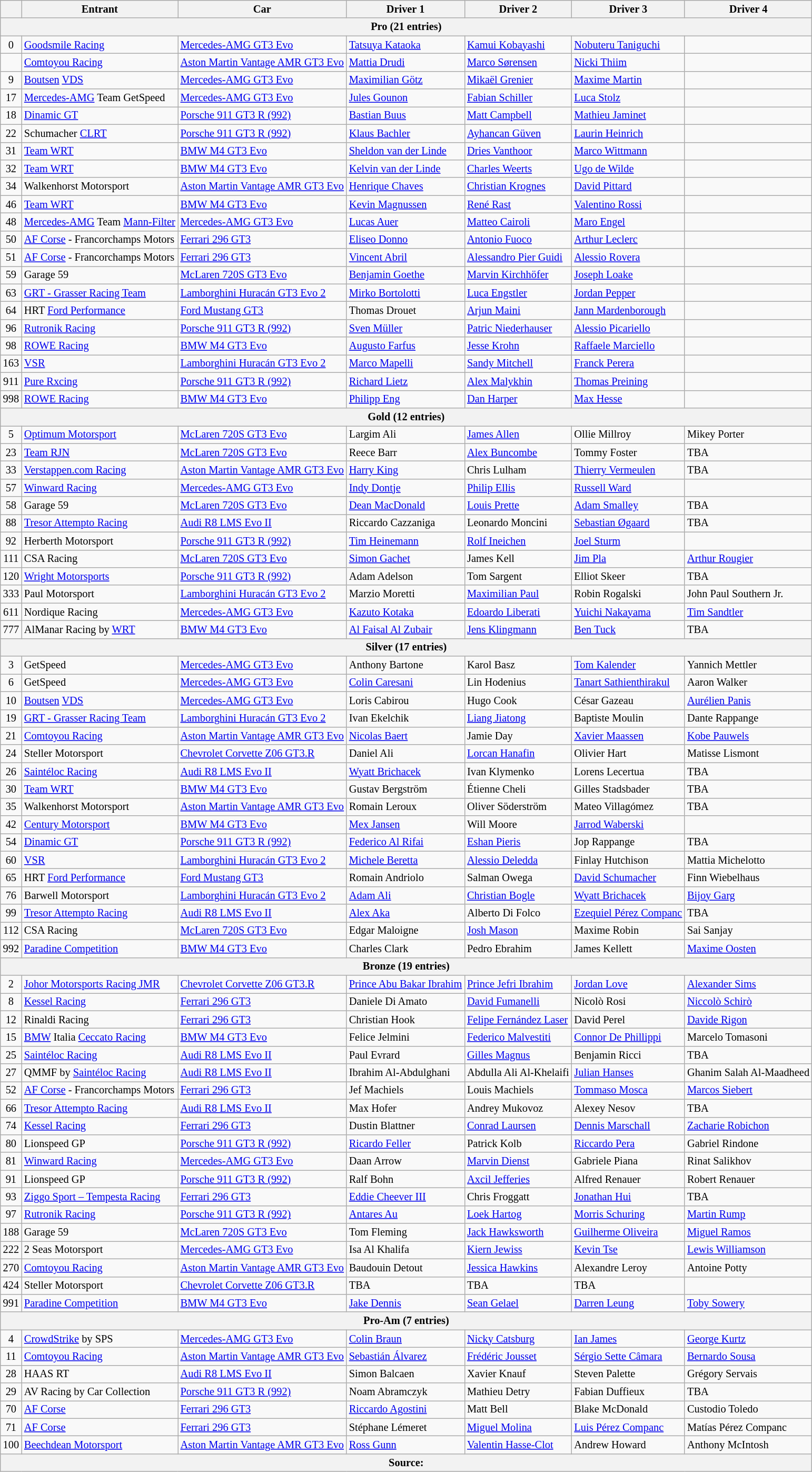<table class="wikitable" style="font-size: 85%;">
<tr>
<th></th>
<th>Entrant</th>
<th>Car</th>
<th>Driver 1</th>
<th>Driver 2</th>
<th>Driver 3</th>
<th>Driver 4</th>
</tr>
<tr>
<th colspan="8">Pro (21 entries)</th>
</tr>
<tr>
<td align="center">0</td>
<td nowrap> <a href='#'>Goodsmile Racing</a></td>
<td nowrap><a href='#'>Mercedes-AMG GT3 Evo</a></td>
<td nowrap> <a href='#'>Tatsuya Kataoka</a></td>
<td nowrap> <a href='#'>Kamui Kobayashi</a></td>
<td nowrap> <a href='#'>Nobuteru Taniguchi</a></td>
<td></td>
</tr>
<tr>
<td align="center"></td>
<td> <a href='#'>Comtoyou Racing</a></td>
<td><a href='#'>Aston Martin Vantage AMR GT3 Evo</a></td>
<td> <a href='#'>Mattia Drudi</a></td>
<td> <a href='#'>Marco Sørensen</a></td>
<td> <a href='#'>Nicki Thiim</a></td>
<td></td>
</tr>
<tr>
<td align="center">9</td>
<td> <a href='#'>Boutsen</a> <a href='#'>VDS</a></td>
<td><a href='#'>Mercedes-AMG GT3 Evo</a></td>
<td> <a href='#'>Maximilian Götz</a></td>
<td> <a href='#'>Mikaël Grenier</a></td>
<td> <a href='#'>Maxime Martin</a></td>
<td></td>
</tr>
<tr>
<td align="center">17</td>
<td> <a href='#'>Mercedes-AMG</a> Team GetSpeed</td>
<td><a href='#'>Mercedes-AMG GT3 Evo</a></td>
<td> <a href='#'>Jules Gounon</a></td>
<td> <a href='#'>Fabian Schiller</a></td>
<td> <a href='#'>Luca Stolz</a></td>
<td></td>
</tr>
<tr>
<td align="center">18</td>
<td> <a href='#'>Dinamic GT</a></td>
<td><a href='#'>Porsche 911 GT3 R (992)</a></td>
<td> <a href='#'>Bastian Buus</a></td>
<td> <a href='#'>Matt Campbell</a></td>
<td> <a href='#'>Mathieu Jaminet</a></td>
<td></td>
</tr>
<tr>
<td align="center">22</td>
<td> Schumacher <a href='#'>CLRT</a></td>
<td><a href='#'>Porsche 911 GT3 R (992)</a></td>
<td> <a href='#'>Klaus Bachler</a></td>
<td> <a href='#'>Ayhancan Güven</a></td>
<td> <a href='#'>Laurin Heinrich</a></td>
<td></td>
</tr>
<tr>
<td align="center">31</td>
<td> <a href='#'>Team WRT</a></td>
<td><a href='#'>BMW M4 GT3 Evo</a></td>
<td> <a href='#'>Sheldon van der Linde</a></td>
<td> <a href='#'>Dries Vanthoor</a></td>
<td> <a href='#'>Marco Wittmann</a></td>
<td></td>
</tr>
<tr>
<td align="center">32</td>
<td> <a href='#'>Team WRT</a></td>
<td><a href='#'>BMW M4 GT3 Evo</a></td>
<td> <a href='#'>Kelvin van der Linde</a></td>
<td> <a href='#'>Charles Weerts</a></td>
<td> <a href='#'>Ugo de Wilde</a></td>
<td></td>
</tr>
<tr>
<td align="center">34</td>
<td> Walkenhorst Motorsport</td>
<td><a href='#'>Aston Martin Vantage AMR GT3 Evo</a></td>
<td> <a href='#'>Henrique Chaves</a></td>
<td> <a href='#'>Christian Krognes</a></td>
<td> <a href='#'>David Pittard</a></td>
<td></td>
</tr>
<tr>
<td align="center">46</td>
<td> <a href='#'>Team WRT</a></td>
<td><a href='#'>BMW M4 GT3 Evo</a></td>
<td> <a href='#'>Kevin Magnussen</a></td>
<td> <a href='#'>René Rast</a></td>
<td> <a href='#'>Valentino Rossi</a></td>
<td></td>
</tr>
<tr>
<td align="center">48</td>
<td> <a href='#'>Mercedes-AMG</a> Team <a href='#'>Mann-Filter</a></td>
<td><a href='#'>Mercedes-AMG GT3 Evo</a></td>
<td> <a href='#'>Lucas Auer</a></td>
<td> <a href='#'>Matteo Cairoli</a></td>
<td> <a href='#'>Maro Engel</a></td>
<td></td>
</tr>
<tr>
<td align="center">50</td>
<td> <a href='#'>AF Corse</a> - Francorchamps Motors</td>
<td><a href='#'>Ferrari 296 GT3</a></td>
<td> <a href='#'>Eliseo Donno</a></td>
<td> <a href='#'>Antonio Fuoco</a></td>
<td> <a href='#'>Arthur Leclerc</a></td>
<td></td>
</tr>
<tr>
<td align="center">51</td>
<td> <a href='#'>AF Corse</a> - Francorchamps Motors</td>
<td><a href='#'>Ferrari 296 GT3</a></td>
<td> <a href='#'>Vincent Abril</a></td>
<td> <a href='#'>Alessandro Pier Guidi</a></td>
<td> <a href='#'>Alessio Rovera</a></td>
<td></td>
</tr>
<tr>
<td align="center">59</td>
<td> Garage 59</td>
<td><a href='#'>McLaren 720S GT3 Evo</a></td>
<td> <a href='#'>Benjamin Goethe</a></td>
<td> <a href='#'>Marvin Kirchhöfer</a></td>
<td> <a href='#'>Joseph Loake</a></td>
<td></td>
</tr>
<tr>
<td align="center">63</td>
<td> <a href='#'>GRT - Grasser Racing Team</a></td>
<td><a href='#'>Lamborghini Huracán GT3 Evo 2</a></td>
<td> <a href='#'>Mirko Bortolotti</a></td>
<td> <a href='#'>Luca Engstler</a></td>
<td> <a href='#'>Jordan Pepper</a></td>
<td></td>
</tr>
<tr>
<td align="center">64</td>
<td> HRT <a href='#'>Ford Performance</a></td>
<td><a href='#'>Ford Mustang GT3</a></td>
<td> Thomas Drouet</td>
<td> <a href='#'>Arjun Maini</a></td>
<td> <a href='#'>Jann Mardenborough</a></td>
<td></td>
</tr>
<tr>
<td align="center">96</td>
<td> <a href='#'>Rutronik Racing</a></td>
<td><a href='#'>Porsche 911 GT3 R (992)</a></td>
<td> <a href='#'>Sven Müller</a></td>
<td> <a href='#'>Patric Niederhauser</a></td>
<td> <a href='#'>Alessio Picariello</a></td>
<td></td>
</tr>
<tr>
<td align="center">98</td>
<td> <a href='#'>ROWE Racing</a></td>
<td><a href='#'>BMW M4 GT3 Evo</a></td>
<td> <a href='#'>Augusto Farfus</a></td>
<td> <a href='#'>Jesse Krohn</a></td>
<td> <a href='#'>Raffaele Marciello</a></td>
<td></td>
</tr>
<tr>
<td align="center">163</td>
<td> <a href='#'>VSR</a></td>
<td><a href='#'>Lamborghini Huracán GT3 Evo 2</a></td>
<td> <a href='#'>Marco Mapelli</a></td>
<td> <a href='#'>Sandy Mitchell</a></td>
<td> <a href='#'>Franck Perera</a></td>
<td></td>
</tr>
<tr>
<td align="center">911</td>
<td> <a href='#'>Pure Rxcing</a></td>
<td><a href='#'>Porsche 911 GT3 R (992)</a></td>
<td> <a href='#'>Richard Lietz</a></td>
<td> <a href='#'>Alex Malykhin</a></td>
<td> <a href='#'>Thomas Preining</a></td>
<td></td>
</tr>
<tr>
<td align="center">998</td>
<td> <a href='#'>ROWE Racing</a></td>
<td><a href='#'>BMW M4 GT3 Evo</a></td>
<td> <a href='#'>Philipp Eng</a></td>
<td> <a href='#'>Dan Harper</a></td>
<td> <a href='#'>Max Hesse</a></td>
<td></td>
</tr>
<tr>
<th colspan="8">Gold (12 entries)</th>
</tr>
<tr>
<td align="center">5</td>
<td> <a href='#'>Optimum Motorsport</a></td>
<td><a href='#'>McLaren 720S GT3 Evo</a></td>
<td> Largim Ali</td>
<td> <a href='#'>James Allen</a></td>
<td> Ollie Millroy</td>
<td> Mikey Porter</td>
</tr>
<tr>
<td align="center">23</td>
<td> <a href='#'>Team RJN</a></td>
<td><a href='#'>McLaren 720S GT3 Evo</a></td>
<td> Reece Barr</td>
<td> <a href='#'>Alex Buncombe</a></td>
<td> Tommy Foster</td>
<td> TBA</td>
</tr>
<tr>
<td align="center">33</td>
<td> <a href='#'>Verstappen.com Racing</a></td>
<td><a href='#'>Aston Martin Vantage AMR GT3 Evo</a></td>
<td> <a href='#'>Harry King</a></td>
<td> Chris Lulham</td>
<td> <a href='#'>Thierry Vermeulen</a></td>
<td> TBA</td>
</tr>
<tr>
<td align="center">57</td>
<td> <a href='#'>Winward Racing</a></td>
<td><a href='#'>Mercedes-AMG GT3 Evo</a></td>
<td> <a href='#'>Indy Dontje</a></td>
<td> <a href='#'>Philip Ellis</a></td>
<td> <a href='#'>Russell Ward</a></td>
<td></td>
</tr>
<tr>
<td align="center">58</td>
<td> Garage 59</td>
<td><a href='#'>McLaren 720S GT3 Evo</a></td>
<td> <a href='#'>Dean MacDonald</a></td>
<td> <a href='#'>Louis Prette</a></td>
<td> <a href='#'>Adam Smalley</a></td>
<td> TBA</td>
</tr>
<tr>
<td align="center">88</td>
<td> <a href='#'>Tresor Attempto Racing</a></td>
<td><a href='#'>Audi R8 LMS Evo II</a></td>
<td> Riccardo Cazzaniga</td>
<td> Leonardo Moncini</td>
<td> <a href='#'>Sebastian Øgaard</a></td>
<td> TBA</td>
</tr>
<tr>
<td align="center">92</td>
<td> Herberth Motorsport</td>
<td><a href='#'>Porsche 911 GT3 R (992)</a></td>
<td> <a href='#'>Tim Heinemann</a></td>
<td> <a href='#'>Rolf Ineichen</a></td>
<td> <a href='#'>Joel Sturm</a></td>
<td></td>
</tr>
<tr>
<td align="center">111</td>
<td> CSA Racing</td>
<td><a href='#'>McLaren 720S GT3 Evo</a></td>
<td> <a href='#'>Simon Gachet</a></td>
<td> James Kell</td>
<td> <a href='#'>Jim Pla</a></td>
<td> <a href='#'>Arthur Rougier</a></td>
</tr>
<tr>
<td align="center">120</td>
<td> <a href='#'>Wright Motorsports</a></td>
<td><a href='#'>Porsche 911 GT3 R (992)</a></td>
<td> Adam Adelson</td>
<td> Tom Sargent</td>
<td> Elliot Skeer</td>
<td> TBA</td>
</tr>
<tr>
<td align="center">333</td>
<td> Paul Motorsport</td>
<td><a href='#'>Lamborghini Huracán GT3 Evo 2</a></td>
<td> Marzio Moretti</td>
<td> <a href='#'>Maximilian Paul</a></td>
<td> Robin Rogalski</td>
<td> John Paul Southern Jr.</td>
</tr>
<tr>
<td align="center">611</td>
<td> Nordique Racing</td>
<td><a href='#'>Mercedes-AMG GT3 Evo</a></td>
<td> <a href='#'>Kazuto Kotaka</a></td>
<td> <a href='#'>Edoardo Liberati</a></td>
<td> <a href='#'>Yuichi Nakayama</a></td>
<td> <a href='#'>Tim Sandtler</a></td>
</tr>
<tr>
<td align="center">777</td>
<td> AlManar Racing by <a href='#'>WRT</a></td>
<td><a href='#'>BMW M4 GT3 Evo</a></td>
<td> <a href='#'>Al Faisal Al Zubair</a></td>
<td> <a href='#'>Jens Klingmann</a></td>
<td> <a href='#'>Ben Tuck</a></td>
<td> TBA</td>
</tr>
<tr>
<th colspan="8">Silver (17 entries)</th>
</tr>
<tr>
<td align="center">3</td>
<td> GetSpeed</td>
<td><a href='#'>Mercedes-AMG GT3 Evo</a></td>
<td> Anthony Bartone</td>
<td> Karol Basz</td>
<td> <a href='#'>Tom Kalender</a></td>
<td> Yannich Mettler</td>
</tr>
<tr>
<td align="center">6</td>
<td> GetSpeed</td>
<td><a href='#'>Mercedes-AMG GT3 Evo</a></td>
<td> <a href='#'>Colin Caresani</a></td>
<td> Lin Hodenius</td>
<td> <a href='#'>Tanart Sathienthirakul</a></td>
<td> Aaron Walker</td>
</tr>
<tr>
<td align="center">10</td>
<td> <a href='#'>Boutsen</a> <a href='#'>VDS</a></td>
<td><a href='#'>Mercedes-AMG GT3 Evo</a></td>
<td> Loris Cabirou</td>
<td> Hugo Cook</td>
<td> César Gazeau</td>
<td> <a href='#'>Aurélien Panis</a></td>
</tr>
<tr>
<td align="center">19</td>
<td> <a href='#'>GRT - Grasser Racing Team</a></td>
<td><a href='#'>Lamborghini Huracán GT3 Evo 2</a></td>
<td> Ivan Ekelchik</td>
<td> <a href='#'>Liang Jiatong</a></td>
<td> Baptiste Moulin</td>
<td> Dante Rappange</td>
</tr>
<tr>
<td align="center">21</td>
<td> <a href='#'>Comtoyou Racing</a></td>
<td><a href='#'>Aston Martin Vantage AMR GT3 Evo</a></td>
<td> <a href='#'>Nicolas Baert</a></td>
<td> Jamie Day</td>
<td> <a href='#'>Xavier Maassen</a></td>
<td> <a href='#'>Kobe Pauwels</a></td>
</tr>
<tr>
<td align="center">24</td>
<td> Steller Motorsport</td>
<td><a href='#'>Chevrolet Corvette Z06 GT3.R</a></td>
<td> Daniel Ali</td>
<td> <a href='#'>Lorcan Hanafin</a></td>
<td> Olivier Hart</td>
<td> Matisse Lismont</td>
</tr>
<tr>
<td align="center">26</td>
<td> <a href='#'>Saintéloc Racing</a></td>
<td><a href='#'>Audi R8 LMS Evo II</a></td>
<td> <a href='#'>Wyatt Brichacek</a></td>
<td> Ivan Klymenko</td>
<td> Lorens Lecertua</td>
<td> TBA</td>
</tr>
<tr>
<td align="center">30</td>
<td> <a href='#'>Team WRT</a></td>
<td><a href='#'>BMW M4 GT3 Evo</a></td>
<td> Gustav Bergström</td>
<td> Étienne Cheli</td>
<td> Gilles Stadsbader</td>
<td> TBA</td>
</tr>
<tr>
<td align="center">35</td>
<td> Walkenhorst Motorsport</td>
<td><a href='#'>Aston Martin Vantage AMR GT3 Evo</a></td>
<td> Romain Leroux</td>
<td> Oliver Söderström</td>
<td> Mateo Villagómez</td>
<td> TBA</td>
</tr>
<tr>
<td align="center">42</td>
<td> <a href='#'>Century Motorsport</a></td>
<td><a href='#'>BMW M4 GT3 Evo</a></td>
<td> <a href='#'>Mex Jansen</a></td>
<td> Will Moore</td>
<td> <a href='#'>Jarrod Waberski</a></td>
<td></td>
</tr>
<tr>
<td align="center">54</td>
<td> <a href='#'>Dinamic GT</a></td>
<td><a href='#'>Porsche 911 GT3 R (992)</a></td>
<td> <a href='#'>Federico Al Rifai</a></td>
<td> <a href='#'>Eshan Pieris</a></td>
<td> Jop Rappange</td>
<td> TBA</td>
</tr>
<tr>
<td align="center">60</td>
<td> <a href='#'>VSR</a></td>
<td><a href='#'>Lamborghini Huracán GT3 Evo 2</a></td>
<td> <a href='#'>Michele Beretta</a></td>
<td> <a href='#'>Alessio Deledda</a></td>
<td> Finlay Hutchison</td>
<td> Mattia Michelotto</td>
</tr>
<tr>
<td align="center">65</td>
<td> HRT <a href='#'>Ford Performance</a></td>
<td><a href='#'>Ford Mustang GT3</a></td>
<td> Romain Andriolo</td>
<td> Salman Owega</td>
<td> <a href='#'>David Schumacher</a></td>
<td> Finn Wiebelhaus</td>
</tr>
<tr>
<td align="center">76</td>
<td> Barwell Motorsport</td>
<td><a href='#'>Lamborghini Huracán GT3 Evo 2</a></td>
<td> <a href='#'>Adam Ali</a></td>
<td> <a href='#'>Christian Bogle</a></td>
<td> <a href='#'>Wyatt Brichacek</a></td>
<td> <a href='#'>Bijoy Garg</a></td>
</tr>
<tr>
<td align="center">99</td>
<td> <a href='#'>Tresor Attempto Racing</a></td>
<td><a href='#'>Audi R8 LMS Evo II</a></td>
<td> <a href='#'>Alex Aka</a></td>
<td> Alberto Di Folco</td>
<td> <a href='#'>Ezequiel Pérez Companc</a></td>
<td> TBA</td>
</tr>
<tr>
<td align="center">112</td>
<td> CSA Racing</td>
<td><a href='#'>McLaren 720S GT3 Evo</a></td>
<td> Edgar Maloigne</td>
<td> <a href='#'>Josh Mason</a></td>
<td> Maxime Robin</td>
<td> Sai Sanjay</td>
</tr>
<tr>
<td align="center">992</td>
<td> <a href='#'>Paradine Competition</a></td>
<td><a href='#'>BMW M4 GT3 Evo</a></td>
<td> Charles Clark</td>
<td> Pedro Ebrahim</td>
<td> James Kellett</td>
<td> <a href='#'>Maxime Oosten</a></td>
</tr>
<tr>
<th colspan="8">Bronze (19 entries)</th>
</tr>
<tr>
<td align="center">2</td>
<td> <a href='#'>Johor Motorsports Racing JMR</a></td>
<td><a href='#'>Chevrolet Corvette Z06 GT3.R</a></td>
<td> <a href='#'>Prince Abu Bakar Ibrahim</a></td>
<td> <a href='#'>Prince Jefri Ibrahim</a></td>
<td> <a href='#'>Jordan Love</a></td>
<td> <a href='#'>Alexander Sims</a></td>
</tr>
<tr>
<td align="center">8</td>
<td> <a href='#'>Kessel Racing</a></td>
<td><a href='#'>Ferrari 296 GT3</a></td>
<td> Daniele Di Amato</td>
<td> <a href='#'>David Fumanelli</a></td>
<td> Nicolò Rosi</td>
<td> <a href='#'>Niccolò Schirò</a></td>
</tr>
<tr>
<td align="center">12</td>
<td> Rinaldi Racing</td>
<td><a href='#'>Ferrari 296 GT3</a></td>
<td> Christian Hook</td>
<td> <a href='#'>Felipe Fernández Laser</a></td>
<td> David Perel</td>
<td> <a href='#'>Davide Rigon</a></td>
</tr>
<tr>
<td align="center">15</td>
<td> <a href='#'>BMW</a> Italia <a href='#'>Ceccato Racing</a></td>
<td><a href='#'>BMW M4 GT3 Evo</a></td>
<td> Felice Jelmini</td>
<td> <a href='#'>Federico Malvestiti</a></td>
<td> <a href='#'>Connor De Phillippi</a></td>
<td> Marcelo Tomasoni</td>
</tr>
<tr>
<td align="center">25</td>
<td> <a href='#'>Saintéloc Racing</a></td>
<td><a href='#'>Audi R8 LMS Evo II</a></td>
<td> Paul Evrard</td>
<td> <a href='#'>Gilles Magnus</a></td>
<td> Benjamin Ricci</td>
<td> TBA</td>
</tr>
<tr>
<td align="center">27</td>
<td nowrap> QMMF by <a href='#'>Saintéloc Racing</a></td>
<td><a href='#'>Audi R8 LMS Evo II</a></td>
<td nowrap> Ibrahim Al-Abdulghani</td>
<td nowrap> Abdulla Ali Al-Khelaifi</td>
<td nowrap> <a href='#'>Julian Hanses</a></td>
<td nowrap> Ghanim Salah Al-Maadheed</td>
</tr>
<tr>
<td align="center">52</td>
<td> <a href='#'>AF Corse</a> - Francorchamps Motors</td>
<td><a href='#'>Ferrari 296 GT3</a></td>
<td> Jef Machiels</td>
<td> Louis Machiels</td>
<td> <a href='#'>Tommaso Mosca</a></td>
<td> <a href='#'>Marcos Siebert</a></td>
</tr>
<tr>
<td align="center">66</td>
<td> <a href='#'>Tresor Attempto Racing</a></td>
<td><a href='#'>Audi R8 LMS Evo II</a></td>
<td> Max Hofer</td>
<td> Andrey Mukovoz</td>
<td> Alexey Nesov</td>
<td> TBA</td>
</tr>
<tr>
<td align="center">74</td>
<td> <a href='#'>Kessel Racing</a></td>
<td><a href='#'>Ferrari 296 GT3</a></td>
<td> Dustin Blattner</td>
<td> <a href='#'>Conrad Laursen</a></td>
<td> <a href='#'>Dennis Marschall</a></td>
<td> <a href='#'>Zacharie Robichon</a></td>
</tr>
<tr>
<td align="center">80</td>
<td> Lionspeed GP</td>
<td><a href='#'>Porsche 911 GT3 R (992)</a></td>
<td> <a href='#'>Ricardo Feller</a></td>
<td> Patrick Kolb</td>
<td> <a href='#'>Riccardo Pera</a></td>
<td> Gabriel Rindone</td>
</tr>
<tr>
<td align="center">81</td>
<td> <a href='#'>Winward Racing</a></td>
<td><a href='#'>Mercedes-AMG GT3 Evo</a></td>
<td> Daan Arrow</td>
<td> <a href='#'>Marvin Dienst</a></td>
<td> Gabriele Piana</td>
<td> Rinat Salikhov</td>
</tr>
<tr>
<td align="center">91</td>
<td> Lionspeed GP</td>
<td><a href='#'>Porsche 911 GT3 R (992)</a></td>
<td> Ralf Bohn</td>
<td> <a href='#'>Axcil Jefferies</a></td>
<td> Alfred Renauer</td>
<td> Robert Renauer</td>
</tr>
<tr>
<td align="center">93</td>
<td> <a href='#'>Ziggo Sport – Tempesta Racing</a></td>
<td><a href='#'>Ferrari 296 GT3</a></td>
<td> <a href='#'>Eddie Cheever III</a></td>
<td> Chris Froggatt</td>
<td> <a href='#'>Jonathan Hui</a></td>
<td> TBA</td>
</tr>
<tr>
<td align="center">97</td>
<td> <a href='#'>Rutronik Racing</a></td>
<td><a href='#'>Porsche 911 GT3 R (992)</a></td>
<td> <a href='#'>Antares Au</a></td>
<td> <a href='#'>Loek Hartog</a></td>
<td> <a href='#'>Morris Schuring</a></td>
<td> <a href='#'>Martin Rump</a></td>
</tr>
<tr>
<td align="center">188</td>
<td> Garage 59</td>
<td><a href='#'>McLaren 720S GT3 Evo</a></td>
<td> Tom Fleming</td>
<td> <a href='#'>Jack Hawksworth</a></td>
<td> <a href='#'>Guilherme Oliveira</a></td>
<td> <a href='#'>Miguel Ramos</a></td>
</tr>
<tr>
<td align="center">222</td>
<td> 2 Seas Motorsport</td>
<td><a href='#'>Mercedes-AMG GT3 Evo</a></td>
<td> Isa Al Khalifa</td>
<td> <a href='#'>Kiern Jewiss</a></td>
<td> <a href='#'>Kevin Tse</a></td>
<td> <a href='#'>Lewis Williamson</a></td>
</tr>
<tr>
<td align="center">270</td>
<td> <a href='#'>Comtoyou Racing</a></td>
<td><a href='#'>Aston Martin Vantage AMR GT3 Evo</a></td>
<td> Baudouin Detout</td>
<td> <a href='#'>Jessica Hawkins</a></td>
<td> Alexandre Leroy</td>
<td> Antoine Potty</td>
</tr>
<tr>
<td align="center">424</td>
<td> Steller Motorsport</td>
<td><a href='#'>Chevrolet Corvette Z06 GT3.R</a></td>
<td> TBA</td>
<td> TBA</td>
<td> TBA</td>
<td></td>
</tr>
<tr>
<td align="center">991</td>
<td> <a href='#'>Paradine Competition</a></td>
<td><a href='#'>BMW M4 GT3 Evo</a></td>
<td> <a href='#'>Jake Dennis</a></td>
<td> <a href='#'>Sean Gelael</a></td>
<td> <a href='#'>Darren Leung</a></td>
<td> <a href='#'>Toby Sowery</a></td>
</tr>
<tr>
<th colspan="8">Pro-Am (7 entries)</th>
</tr>
<tr>
<td align=center>4</td>
<td> <a href='#'>CrowdStrike</a> by SPS</td>
<td><a href='#'>Mercedes-AMG GT3 Evo</a></td>
<td> <a href='#'>Colin Braun</a></td>
<td> <a href='#'>Nicky Catsburg</a></td>
<td> <a href='#'>Ian James</a></td>
<td> <a href='#'>George Kurtz</a></td>
</tr>
<tr>
<td align="center">11</td>
<td> <a href='#'>Comtoyou Racing</a></td>
<td><a href='#'>Aston Martin Vantage AMR GT3 Evo</a></td>
<td> <a href='#'>Sebastián Álvarez</a></td>
<td> <a href='#'>Frédéric Jousset</a></td>
<td> <a href='#'>Sérgio Sette Câmara</a></td>
<td> <a href='#'>Bernardo Sousa</a></td>
</tr>
<tr>
<td align="center">28</td>
<td> HAAS RT</td>
<td><a href='#'>Audi R8 LMS Evo II</a></td>
<td> Simon Balcaen</td>
<td> Xavier Knauf</td>
<td> Steven Palette</td>
<td> Grégory Servais</td>
</tr>
<tr>
<td align="center">29</td>
<td> AV Racing by Car Collection</td>
<td><a href='#'>Porsche 911 GT3 R (992)</a></td>
<td> Noam Abramczyk</td>
<td> Mathieu Detry</td>
<td> Fabian Duffieux</td>
<td> TBA</td>
</tr>
<tr>
<td align="center">70</td>
<td> <a href='#'>AF Corse</a></td>
<td><a href='#'>Ferrari 296 GT3</a></td>
<td> <a href='#'>Riccardo Agostini</a></td>
<td> Matt Bell</td>
<td> Blake McDonald</td>
<td> Custodio Toledo</td>
</tr>
<tr>
<td align="center">71</td>
<td> <a href='#'>AF Corse</a></td>
<td><a href='#'>Ferrari 296 GT3</a></td>
<td> Stéphane Lémeret</td>
<td> <a href='#'>Miguel Molina</a></td>
<td> <a href='#'>Luis Pérez Companc</a></td>
<td> Matías Pérez Companc</td>
</tr>
<tr>
<td align="center">100</td>
<td> <a href='#'>Beechdean Motorsport</a></td>
<td><a href='#'>Aston Martin Vantage AMR GT3 Evo</a></td>
<td> <a href='#'>Ross Gunn</a></td>
<td> <a href='#'>Valentin Hasse-Clot</a></td>
<td> Andrew Howard</td>
<td> Anthony McIntosh</td>
</tr>
<tr>
<th colspan="8">Source:</th>
</tr>
</table>
